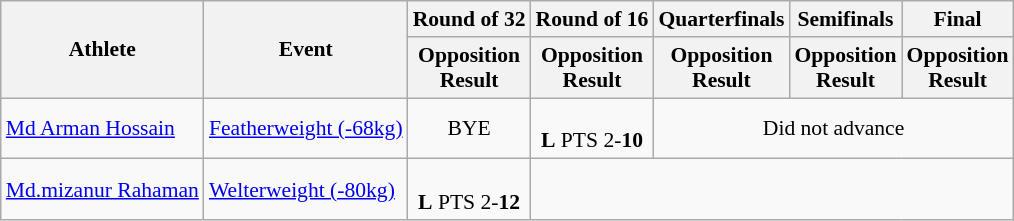<table class="wikitable" style="font-size:90%">
<tr>
<th rowspan=2>Athlete</th>
<th rowspan=2>Event</th>
<th>Round of 32</th>
<th>Round of 16</th>
<th>Quarterfinals</th>
<th>Semifinals</th>
<th>Final</th>
</tr>
<tr>
<th>Opposition<br>Result</th>
<th>Opposition<br>Result</th>
<th>Opposition<br>Result</th>
<th>Opposition<br>Result</th>
<th>Opposition<br>Result</th>
</tr>
<tr>
<td><a href='#'>Md Arman Hossain</a></td>
<td><a href='#'>Featherweight (-68kg)</a></td>
<td align=center>BYE</td>
<td align=center><br><strong>L</strong> PTS 2-<strong>10</strong></td>
<td align=center colspan="7">Did not advance</td>
</tr>
<tr>
<td><a href='#'>Md.mizanur Rahaman</a></td>
<td><a href='#'>Welterweight (-80kg)</a></td>
<td align=center><br><strong>L</strong> PTS 2-<strong>12</strong></td>
</tr>
</table>
